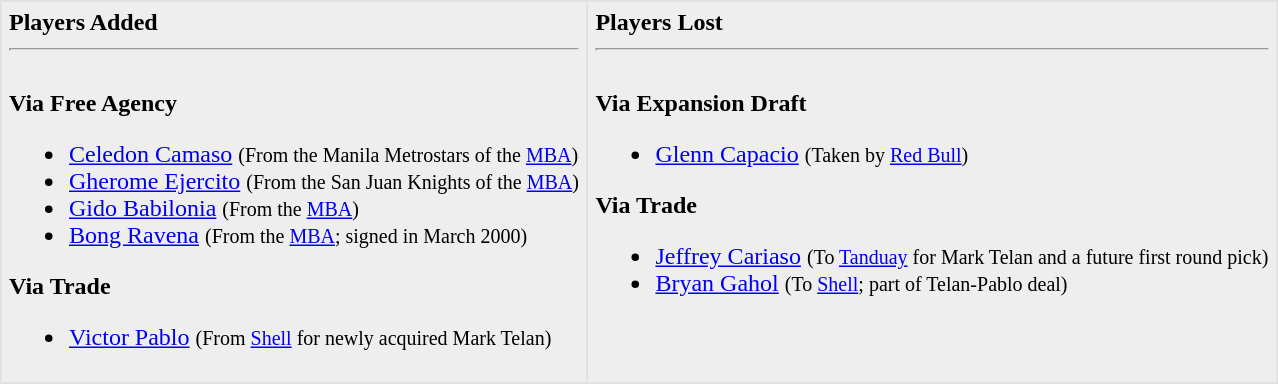<table border=1 style="border-collapse:collapse; background-color:#eeeeee" bordercolor="#DFDFDF" cellpadding="5">
<tr>
<td valign="top"><strong>Players Added</strong> <hr><br><strong>Via Free Agency</strong><ul><li><a href='#'>Celedon Camaso</a> <small>(From the Manila Metrostars of the <a href='#'>MBA</a>)</small></li><li><a href='#'>Gherome Ejercito</a> <small>(From the San Juan Knights of the <a href='#'>MBA</a>)</small></li><li><a href='#'>Gido Babilonia</a>  <small>(From the <a href='#'>MBA</a>)</small></li><li><a href='#'>Bong Ravena</a> <small>(From the <a href='#'>MBA</a>; signed in March 2000)</small></li></ul><strong>Via Trade</strong><ul><li><a href='#'>Victor Pablo</a> <small>(From <a href='#'>Shell</a> for newly acquired Mark Telan)</small> </li></ul></td>
<td valign="top"><strong>Players Lost</strong> <hr><br><strong>Via Expansion Draft</strong><ul><li><a href='#'>Glenn Capacio</a> <small>(Taken by <a href='#'>Red Bull</a>)</small></li></ul><strong>Via Trade</strong><ul><li><a href='#'>Jeffrey Cariaso</a> <small>(To <a href='#'>Tanduay</a> for Mark Telan and a future first round pick)</small></li><li><a href='#'>Bryan Gahol</a> <small>(To <a href='#'>Shell</a>; part of Telan-Pablo deal)</small></li></ul></td>
</tr>
</table>
